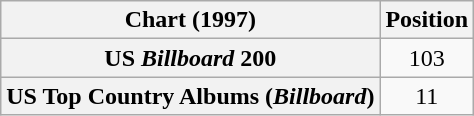<table class="wikitable sortable plainrowheaders" style="text-align:center">
<tr>
<th scope="col">Chart (1997)</th>
<th scope="col">Position</th>
</tr>
<tr>
<th scope="row">US <em>Billboard</em> 200</th>
<td>103</td>
</tr>
<tr>
<th scope="row">US Top Country Albums (<em>Billboard</em>)</th>
<td>11</td>
</tr>
</table>
